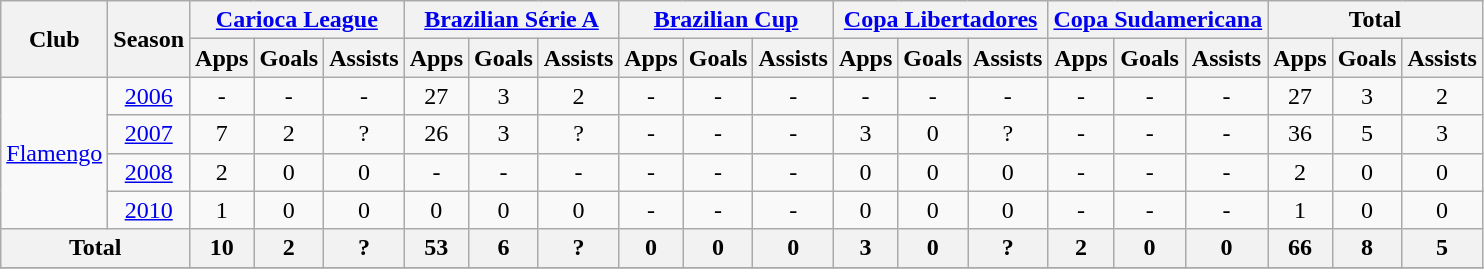<table class="wikitable" style="text-align: center;">
<tr>
<th rowspan="2">Club</th>
<th rowspan="2">Season</th>
<th colspan="3"><a href='#'>Carioca League</a></th>
<th colspan="3"><a href='#'>Brazilian Série A</a></th>
<th colspan="3"><a href='#'>Brazilian Cup</a></th>
<th colspan="3"><a href='#'>Copa Libertadores</a></th>
<th colspan="3"><a href='#'>Copa Sudamericana</a></th>
<th colspan="3">Total</th>
</tr>
<tr>
<th>Apps</th>
<th>Goals</th>
<th>Assists</th>
<th>Apps</th>
<th>Goals</th>
<th>Assists</th>
<th>Apps</th>
<th>Goals</th>
<th>Assists</th>
<th>Apps</th>
<th>Goals</th>
<th>Assists</th>
<th>Apps</th>
<th>Goals</th>
<th>Assists</th>
<th>Apps</th>
<th>Goals</th>
<th>Assists</th>
</tr>
<tr>
<td rowspan="4" valign="center"><a href='#'>Flamengo</a></td>
<td><a href='#'>2006</a></td>
<td>-</td>
<td>-</td>
<td>-</td>
<td>27</td>
<td>3</td>
<td>2</td>
<td>-</td>
<td>-</td>
<td>-</td>
<td>-</td>
<td>-</td>
<td>-</td>
<td>-</td>
<td>-</td>
<td>-</td>
<td>27</td>
<td>3</td>
<td>2</td>
</tr>
<tr>
<td><a href='#'>2007</a></td>
<td>7</td>
<td>2</td>
<td>?</td>
<td>26</td>
<td>3</td>
<td>?</td>
<td>-</td>
<td>-</td>
<td>-</td>
<td>3</td>
<td>0</td>
<td>?</td>
<td>-</td>
<td>-</td>
<td>-</td>
<td>36</td>
<td>5</td>
<td>3</td>
</tr>
<tr>
<td><a href='#'>2008</a></td>
<td>2</td>
<td>0</td>
<td>0</td>
<td>-</td>
<td>-</td>
<td>-</td>
<td>-</td>
<td>-</td>
<td>-</td>
<td>0</td>
<td>0</td>
<td>0</td>
<td>-</td>
<td>-</td>
<td>-</td>
<td>2</td>
<td>0</td>
<td>0</td>
</tr>
<tr>
<td><a href='#'>2010</a></td>
<td>1</td>
<td>0</td>
<td>0</td>
<td>0</td>
<td>0</td>
<td>0</td>
<td>-</td>
<td>-</td>
<td>-</td>
<td>0</td>
<td>0</td>
<td>0</td>
<td>-</td>
<td>-</td>
<td>-</td>
<td>1</td>
<td>0</td>
<td>0</td>
</tr>
<tr>
<th colspan="2"><strong>Total</strong></th>
<th>10</th>
<th>2</th>
<th>?</th>
<th>53</th>
<th>6</th>
<th>?</th>
<th>0</th>
<th>0</th>
<th>0</th>
<th>3</th>
<th>0</th>
<th>?</th>
<th>2</th>
<th>0</th>
<th>0</th>
<th>66</th>
<th>8</th>
<th>5</th>
</tr>
<tr>
</tr>
</table>
